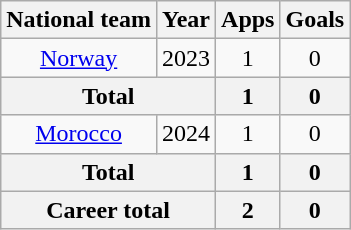<table class="wikitable" style="text-align:center">
<tr>
<th>National team</th>
<th>Year</th>
<th>Apps</th>
<th>Goals</th>
</tr>
<tr>
<td><a href='#'>Norway</a></td>
<td>2023</td>
<td>1</td>
<td>0</td>
</tr>
<tr>
<th colspan="2">Total</th>
<th>1</th>
<th>0</th>
</tr>
<tr>
<td rowspan="1"><a href='#'>Morocco</a></td>
<td>2024</td>
<td>1</td>
<td>0</td>
</tr>
<tr>
<th colspan="2">Total</th>
<th>1</th>
<th>0</th>
</tr>
<tr>
<th colspan="2">Career total</th>
<th>2</th>
<th>0</th>
</tr>
</table>
